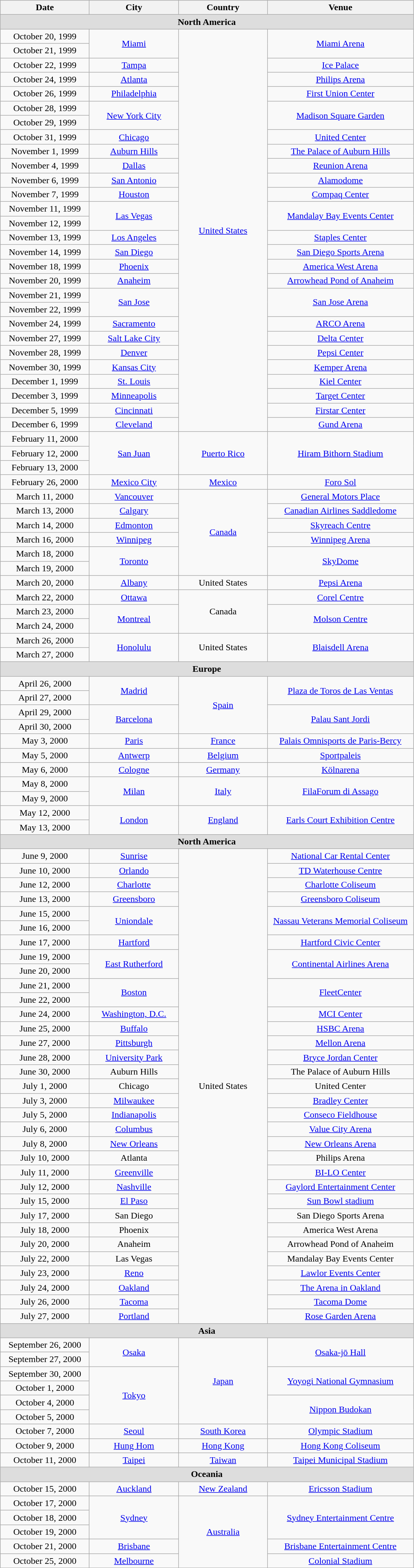<table class="wikitable" style="text-align:center;">
<tr>
<th width="150">Date</th>
<th width="150">City</th>
<th width="150">Country</th>
<th width="250">Venue</th>
</tr>
<tr bgcolor="#DDDDDD">
<td colspan=4><strong>North America</strong></td>
</tr>
<tr>
<td>October 20, 1999</td>
<td rowspan="2"><a href='#'>Miami</a></td>
<td rowspan="28"><a href='#'>United States</a></td>
<td rowspan="2"><a href='#'>Miami Arena</a></td>
</tr>
<tr>
<td>October 21, 1999</td>
</tr>
<tr>
<td>October 22, 1999</td>
<td><a href='#'>Tampa</a></td>
<td><a href='#'>Ice Palace</a></td>
</tr>
<tr>
<td>October 24, 1999</td>
<td><a href='#'>Atlanta</a></td>
<td><a href='#'>Philips Arena</a></td>
</tr>
<tr>
<td>October 26, 1999</td>
<td><a href='#'>Philadelphia</a></td>
<td><a href='#'>First Union Center</a></td>
</tr>
<tr>
<td>October 28, 1999</td>
<td rowspan="2"><a href='#'>New York City</a></td>
<td rowspan="2"><a href='#'>Madison Square Garden</a></td>
</tr>
<tr>
<td>October 29, 1999</td>
</tr>
<tr>
<td>October 31, 1999</td>
<td><a href='#'>Chicago</a></td>
<td><a href='#'>United Center</a></td>
</tr>
<tr>
<td>November 1, 1999</td>
<td><a href='#'>Auburn Hills</a></td>
<td><a href='#'>The Palace of Auburn Hills</a></td>
</tr>
<tr>
<td>November 4, 1999</td>
<td><a href='#'>Dallas</a></td>
<td><a href='#'>Reunion Arena</a></td>
</tr>
<tr>
<td>November 6, 1999</td>
<td><a href='#'>San Antonio</a></td>
<td><a href='#'>Alamodome</a></td>
</tr>
<tr>
<td>November 7, 1999</td>
<td><a href='#'>Houston</a></td>
<td><a href='#'>Compaq Center</a></td>
</tr>
<tr>
<td>November 11, 1999</td>
<td rowspan="2"><a href='#'>Las Vegas</a></td>
<td rowspan="2"><a href='#'>Mandalay Bay Events Center</a></td>
</tr>
<tr>
<td>November 12, 1999</td>
</tr>
<tr>
<td>November 13, 1999</td>
<td><a href='#'>Los Angeles</a></td>
<td><a href='#'>Staples Center</a></td>
</tr>
<tr>
<td>November 14, 1999</td>
<td><a href='#'>San Diego</a></td>
<td><a href='#'>San Diego Sports Arena</a></td>
</tr>
<tr>
<td>November 18, 1999</td>
<td><a href='#'>Phoenix</a></td>
<td><a href='#'>America West Arena</a></td>
</tr>
<tr>
<td>November 20, 1999</td>
<td><a href='#'>Anaheim</a></td>
<td><a href='#'>Arrowhead Pond of Anaheim</a></td>
</tr>
<tr>
<td>November 21, 1999</td>
<td rowspan="2"><a href='#'>San Jose</a></td>
<td rowspan="2"><a href='#'>San Jose Arena</a></td>
</tr>
<tr>
<td>November 22, 1999</td>
</tr>
<tr>
<td>November 24, 1999</td>
<td><a href='#'>Sacramento</a></td>
<td><a href='#'>ARCO Arena</a></td>
</tr>
<tr>
<td>November 27, 1999</td>
<td><a href='#'>Salt Lake City</a></td>
<td><a href='#'>Delta Center</a></td>
</tr>
<tr>
<td>November 28, 1999</td>
<td><a href='#'>Denver</a></td>
<td><a href='#'>Pepsi Center</a></td>
</tr>
<tr>
<td>November 30, 1999</td>
<td><a href='#'>Kansas City</a></td>
<td><a href='#'>Kemper Arena</a></td>
</tr>
<tr>
<td>December 1, 1999</td>
<td><a href='#'>St. Louis</a></td>
<td><a href='#'>Kiel Center</a></td>
</tr>
<tr>
<td>December 3, 1999</td>
<td><a href='#'>Minneapolis</a></td>
<td><a href='#'>Target Center</a></td>
</tr>
<tr>
<td>December 5, 1999</td>
<td><a href='#'>Cincinnati</a></td>
<td><a href='#'>Firstar Center</a></td>
</tr>
<tr>
<td>December 6, 1999</td>
<td><a href='#'>Cleveland</a></td>
<td><a href='#'>Gund Arena</a></td>
</tr>
<tr>
<td>February 11, 2000</td>
<td rowspan="3"><a href='#'>San Juan</a></td>
<td rowspan="3"><a href='#'>Puerto Rico</a></td>
<td rowspan="3"><a href='#'>Hiram Bithorn Stadium</a></td>
</tr>
<tr>
<td>February 12, 2000</td>
</tr>
<tr>
<td>February 13, 2000</td>
</tr>
<tr>
<td>February 26, 2000</td>
<td><a href='#'>Mexico City</a></td>
<td><a href='#'>Mexico</a></td>
<td><a href='#'>Foro Sol</a></td>
</tr>
<tr>
<td>March 11, 2000</td>
<td><a href='#'>Vancouver</a></td>
<td rowspan="6"><a href='#'>Canada</a></td>
<td><a href='#'>General Motors Place</a></td>
</tr>
<tr>
<td>March 13, 2000</td>
<td><a href='#'>Calgary</a></td>
<td><a href='#'>Canadian Airlines Saddledome</a></td>
</tr>
<tr>
<td>March 14, 2000</td>
<td><a href='#'>Edmonton</a></td>
<td><a href='#'>Skyreach Centre</a></td>
</tr>
<tr>
<td>March 16, 2000</td>
<td><a href='#'>Winnipeg</a></td>
<td><a href='#'>Winnipeg Arena</a></td>
</tr>
<tr>
<td>March 18, 2000</td>
<td rowspan="2"><a href='#'>Toronto</a></td>
<td rowspan="2"><a href='#'>SkyDome</a></td>
</tr>
<tr>
<td>March 19, 2000</td>
</tr>
<tr>
<td>March 20, 2000</td>
<td><a href='#'>Albany</a></td>
<td>United States</td>
<td><a href='#'>Pepsi Arena</a></td>
</tr>
<tr>
<td>March 22, 2000</td>
<td><a href='#'>Ottawa</a></td>
<td rowspan="3">Canada</td>
<td><a href='#'>Corel Centre</a></td>
</tr>
<tr>
<td>March 23, 2000</td>
<td rowspan="2"><a href='#'>Montreal</a></td>
<td rowspan="2"><a href='#'>Molson Centre</a></td>
</tr>
<tr>
<td>March 24, 2000</td>
</tr>
<tr>
<td>March 26, 2000</td>
<td rowspan="2"><a href='#'>Honolulu</a></td>
<td rowspan="2">United States</td>
<td rowspan="2"><a href='#'>Blaisdell Arena</a></td>
</tr>
<tr>
<td>March 27, 2000</td>
</tr>
<tr bgcolor="#DDDDDD">
<td colspan="4"><strong>Europe</strong></td>
</tr>
<tr>
<td>April 26, 2000</td>
<td rowspan="2"><a href='#'>Madrid</a></td>
<td rowspan="4"><a href='#'>Spain</a></td>
<td rowspan="2"><a href='#'>Plaza de Toros de Las Ventas</a></td>
</tr>
<tr>
<td>April 27, 2000</td>
</tr>
<tr>
<td>April 29, 2000</td>
<td rowspan="2"><a href='#'>Barcelona</a></td>
<td rowspan="2"><a href='#'>Palau Sant Jordi</a></td>
</tr>
<tr>
<td>April 30, 2000</td>
</tr>
<tr>
<td>May 3, 2000</td>
<td><a href='#'>Paris</a></td>
<td><a href='#'>France</a></td>
<td><a href='#'>Palais Omnisports de Paris-Bercy</a></td>
</tr>
<tr>
<td>May 5, 2000</td>
<td><a href='#'>Antwerp</a></td>
<td><a href='#'>Belgium</a></td>
<td><a href='#'>Sportpaleis</a></td>
</tr>
<tr>
<td>May 6, 2000</td>
<td><a href='#'>Cologne</a></td>
<td><a href='#'>Germany</a></td>
<td><a href='#'>Kölnarena</a></td>
</tr>
<tr>
<td>May 8, 2000</td>
<td rowspan="2"><a href='#'>Milan</a></td>
<td rowspan="2"><a href='#'>Italy</a></td>
<td rowspan="2"><a href='#'>FilaForum di Assago</a></td>
</tr>
<tr>
<td>May 9, 2000</td>
</tr>
<tr>
<td>May 12, 2000</td>
<td rowspan="2"><a href='#'>London</a></td>
<td rowspan="2"><a href='#'>England</a></td>
<td rowspan="2"><a href='#'>Earls Court Exhibition Centre</a></td>
</tr>
<tr>
<td>May 13, 2000</td>
</tr>
<tr bgcolor="#DDDDDD">
<td colspan=4><strong>North America</strong></td>
</tr>
<tr>
<td>June 9, 2000</td>
<td><a href='#'>Sunrise</a></td>
<td rowspan="33">United States</td>
<td><a href='#'>National Car Rental Center</a></td>
</tr>
<tr>
<td>June 10, 2000</td>
<td><a href='#'>Orlando</a></td>
<td><a href='#'>TD Waterhouse Centre</a></td>
</tr>
<tr>
<td>June 12, 2000</td>
<td><a href='#'>Charlotte</a></td>
<td><a href='#'>Charlotte Coliseum</a></td>
</tr>
<tr>
<td>June 13, 2000</td>
<td><a href='#'>Greensboro</a></td>
<td><a href='#'>Greensboro Coliseum</a></td>
</tr>
<tr>
<td>June 15, 2000</td>
<td rowspan="2"><a href='#'>Uniondale</a></td>
<td rowspan="2"><a href='#'>Nassau Veterans Memorial Coliseum</a></td>
</tr>
<tr>
<td>June 16, 2000</td>
</tr>
<tr>
<td>June 17, 2000</td>
<td><a href='#'>Hartford</a></td>
<td><a href='#'>Hartford Civic Center</a></td>
</tr>
<tr>
<td>June 19, 2000</td>
<td rowspan="2"><a href='#'>East Rutherford</a></td>
<td rowspan="2"><a href='#'>Continental Airlines Arena</a></td>
</tr>
<tr>
<td>June 20, 2000</td>
</tr>
<tr>
<td>June 21, 2000</td>
<td rowspan="2"><a href='#'>Boston</a></td>
<td rowspan="2"><a href='#'>FleetCenter</a></td>
</tr>
<tr>
<td>June 22, 2000</td>
</tr>
<tr>
<td>June 24, 2000</td>
<td><a href='#'>Washington, D.C.</a></td>
<td><a href='#'>MCI Center</a></td>
</tr>
<tr>
<td>June 25, 2000</td>
<td><a href='#'>Buffalo</a></td>
<td><a href='#'>HSBC Arena</a></td>
</tr>
<tr>
<td>June 27, 2000</td>
<td><a href='#'>Pittsburgh</a></td>
<td><a href='#'>Mellon Arena</a></td>
</tr>
<tr>
<td>June 28, 2000</td>
<td><a href='#'>University Park</a></td>
<td><a href='#'>Bryce Jordan Center</a></td>
</tr>
<tr>
<td>June 30, 2000</td>
<td>Auburn Hills</td>
<td>The Palace of Auburn Hills</td>
</tr>
<tr>
<td>July 1, 2000</td>
<td>Chicago</td>
<td>United Center</td>
</tr>
<tr>
<td>July 3, 2000</td>
<td><a href='#'>Milwaukee</a></td>
<td><a href='#'>Bradley Center</a></td>
</tr>
<tr>
<td>July 5, 2000</td>
<td><a href='#'>Indianapolis</a></td>
<td><a href='#'>Conseco Fieldhouse</a></td>
</tr>
<tr>
<td>July 6, 2000</td>
<td><a href='#'>Columbus</a></td>
<td><a href='#'>Value City Arena</a></td>
</tr>
<tr>
<td>July 8, 2000</td>
<td><a href='#'>New Orleans</a></td>
<td><a href='#'>New Orleans Arena</a></td>
</tr>
<tr>
<td>July 10, 2000</td>
<td>Atlanta</td>
<td>Philips Arena</td>
</tr>
<tr>
<td>July 11, 2000</td>
<td><a href='#'>Greenville</a></td>
<td><a href='#'>BI-LO Center</a></td>
</tr>
<tr>
<td>July 12, 2000</td>
<td><a href='#'>Nashville</a></td>
<td><a href='#'>Gaylord Entertainment Center</a></td>
</tr>
<tr>
<td>July 15, 2000</td>
<td><a href='#'>El Paso</a></td>
<td><a href='#'>Sun Bowl stadium</a></td>
</tr>
<tr>
<td>July 17, 2000</td>
<td>San Diego</td>
<td>San Diego Sports Arena</td>
</tr>
<tr>
<td>July 18, 2000</td>
<td>Phoenix</td>
<td>America West Arena</td>
</tr>
<tr>
<td>July 20, 2000</td>
<td>Anaheim</td>
<td>Arrowhead Pond of Anaheim</td>
</tr>
<tr>
<td>July 22, 2000</td>
<td>Las Vegas</td>
<td>Mandalay Bay Events Center</td>
</tr>
<tr>
<td>July 23, 2000</td>
<td><a href='#'>Reno</a></td>
<td><a href='#'>Lawlor Events Center</a></td>
</tr>
<tr>
<td>July 24, 2000</td>
<td><a href='#'>Oakland</a></td>
<td><a href='#'>The Arena in Oakland</a></td>
</tr>
<tr>
<td>July 26, 2000</td>
<td><a href='#'>Tacoma</a></td>
<td><a href='#'>Tacoma Dome</a></td>
</tr>
<tr>
<td>July 27, 2000</td>
<td><a href='#'>Portland</a></td>
<td><a href='#'>Rose Garden Arena</a></td>
</tr>
<tr bgcolor="#DDDDDD">
<td colspan="4"><strong>Asia</strong></td>
</tr>
<tr>
<td>September 26, 2000</td>
<td rowspan="2"><a href='#'>Osaka</a></td>
<td rowspan="6"><a href='#'>Japan</a></td>
<td rowspan="2"><a href='#'>Osaka-jō Hall</a></td>
</tr>
<tr>
<td>September 27, 2000</td>
</tr>
<tr>
<td>September 30, 2000</td>
<td rowspan="4"><a href='#'>Tokyo</a></td>
<td rowspan="2"><a href='#'>Yoyogi National Gymnasium</a></td>
</tr>
<tr>
<td>October 1, 2000</td>
</tr>
<tr>
<td>October 4, 2000</td>
<td rowspan="2"><a href='#'>Nippon Budokan</a></td>
</tr>
<tr>
<td>October 5, 2000</td>
</tr>
<tr>
<td>October 7, 2000</td>
<td><a href='#'>Seoul</a></td>
<td><a href='#'>South Korea</a></td>
<td><a href='#'>Olympic Stadium</a></td>
</tr>
<tr>
<td>October 9, 2000</td>
<td><a href='#'>Hung Hom</a></td>
<td><a href='#'>Hong Kong</a></td>
<td><a href='#'>Hong Kong Coliseum</a></td>
</tr>
<tr>
<td>October 11, 2000</td>
<td><a href='#'>Taipei</a></td>
<td><a href='#'>Taiwan</a></td>
<td><a href='#'>Taipei Municipal Stadium</a></td>
</tr>
<tr bgcolor="#DDDDDD">
<td colspan="4"><strong>Oceania</strong></td>
</tr>
<tr>
<td>October 15, 2000</td>
<td><a href='#'>Auckland</a></td>
<td><a href='#'>New Zealand</a></td>
<td><a href='#'>Ericsson Stadium</a></td>
</tr>
<tr>
<td>October 17, 2000</td>
<td rowspan="3"><a href='#'>Sydney</a></td>
<td rowspan="5"><a href='#'>Australia</a></td>
<td rowspan="3"><a href='#'>Sydney Entertainment Centre</a></td>
</tr>
<tr>
<td>October 18, 2000</td>
</tr>
<tr>
<td>October 19, 2000</td>
</tr>
<tr>
<td>October 21, 2000</td>
<td><a href='#'>Brisbane</a></td>
<td><a href='#'>Brisbane Entertainment Centre</a></td>
</tr>
<tr>
<td>October 25, 2000</td>
<td><a href='#'>Melbourne</a></td>
<td><a href='#'>Colonial Stadium</a></td>
</tr>
</table>
